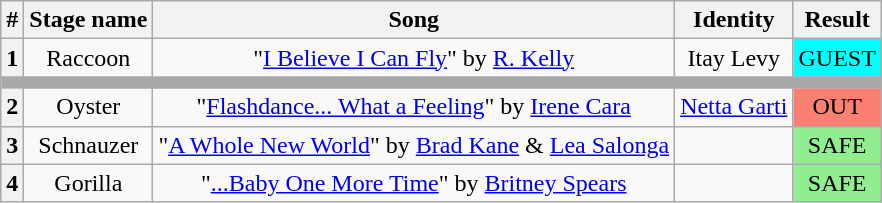<table class="wikitable plainrowheaders" style="text-align: center;">
<tr>
<th>#</th>
<th>Stage name</th>
<th>Song</th>
<th>Identity</th>
<th>Result</th>
</tr>
<tr>
<th>1</th>
<td>Raccoon</td>
<td>"<a href='#'>I Believe I Can Fly</a>" by <a href='#'>R. Kelly</a></td>
<td>Itay Levy</td>
<td bgcolor=#00ffff>GUEST</td>
</tr>
<tr>
<td colspan="5" style="background:darkgray"></td>
</tr>
<tr>
<th>2</th>
<td>Oyster</td>
<td>"<a href='#'>Flashdance... What a Feeling</a>" by <a href='#'>Irene Cara</a></td>
<td><a href='#'>Netta Garti</a></td>
<td bgcolor="salmon">OUT</td>
</tr>
<tr>
<th>3</th>
<td>Schnauzer</td>
<td>"<a href='#'>A Whole New World</a>" by <a href='#'>Brad Kane</a> & <a href='#'>Lea Salonga</a></td>
<td></td>
<td bgcolor="lightgreen">SAFE</td>
</tr>
<tr>
<th>4</th>
<td>Gorilla</td>
<td>"<a href='#'>...Baby One More Time</a>" by <a href='#'>Britney Spears</a></td>
<td></td>
<td bgcolor="lightgreen">SAFE</td>
</tr>
</table>
